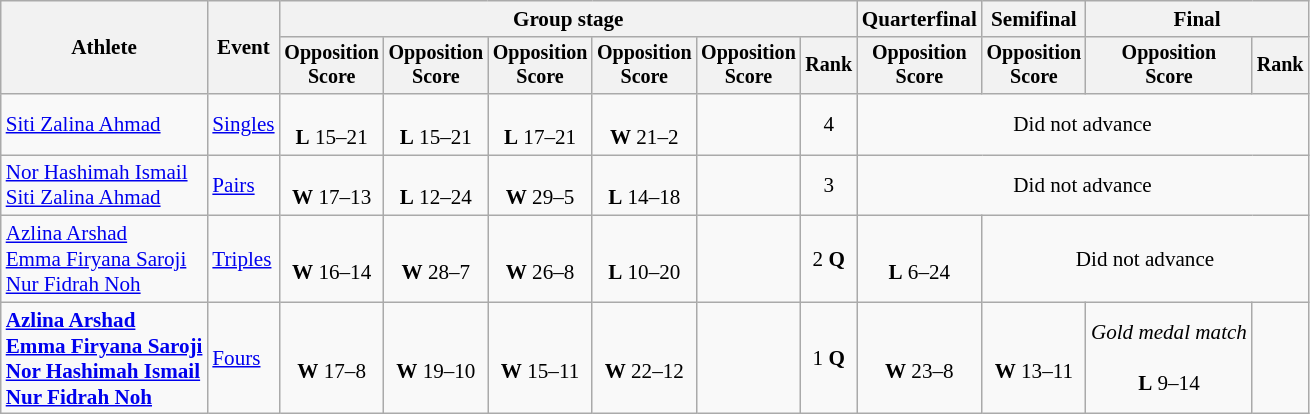<table class="wikitable" style="font-size:88%">
<tr>
<th rowspan=2>Athlete</th>
<th rowspan=2>Event</th>
<th colspan=6>Group stage</th>
<th>Quarterfinal</th>
<th>Semifinal</th>
<th colspan=2>Final</th>
</tr>
<tr style="font-size:95%">
<th>Opposition<br>Score</th>
<th>Opposition<br>Score</th>
<th>Opposition<br>Score</th>
<th>Opposition<br>Score</th>
<th>Opposition<br>Score</th>
<th>Rank</th>
<th>Opposition<br>Score</th>
<th>Opposition<br>Score</th>
<th>Opposition<br>Score</th>
<th>Rank</th>
</tr>
<tr align=center>
<td align=left><a href='#'>Siti Zalina Ahmad</a></td>
<td align=left><a href='#'>Singles</a></td>
<td><br><strong>L</strong> 15–21</td>
<td><br><strong>L</strong> 15–21</td>
<td><br><strong>L</strong> 17–21</td>
<td><br><strong>W</strong> 21–2</td>
<td></td>
<td>4</td>
<td colspan=4>Did not advance</td>
</tr>
<tr align=center>
<td align=left><a href='#'>Nor Hashimah Ismail</a><br><a href='#'>Siti Zalina Ahmad</a></td>
<td align=left><a href='#'>Pairs</a></td>
<td><br><strong>W</strong> 17–13</td>
<td><br><strong>L</strong> 12–24</td>
<td><br><strong>W</strong> 29–5</td>
<td><br><strong>L</strong> 14–18</td>
<td></td>
<td>3</td>
<td colspan=4>Did not advance</td>
</tr>
<tr align=center>
<td align=left><a href='#'>Azlina Arshad</a><br><a href='#'>Emma Firyana Saroji</a><br><a href='#'>Nur Fidrah Noh</a></td>
<td align=left><a href='#'>Triples</a></td>
<td><br><strong>W</strong> 16–14</td>
<td><br><strong>W</strong> 28–7</td>
<td><br><strong>W</strong> 26–8</td>
<td><br><strong>L</strong> 10–20</td>
<td></td>
<td>2 <strong>Q</strong></td>
<td><br><strong>L</strong> 6–24</td>
<td colspan=3>Did not advance</td>
</tr>
<tr align=center>
<td align=left><strong><a href='#'>Azlina Arshad</a><br><a href='#'>Emma Firyana Saroji</a><br><a href='#'>Nor Hashimah Ismail</a><br><a href='#'>Nur Fidrah Noh</a></strong></td>
<td align=left><a href='#'>Fours</a></td>
<td><br><strong>W</strong> 17–8</td>
<td><br><strong>W</strong> 19–10</td>
<td><br><strong>W</strong> 15–11</td>
<td><br><strong>W</strong> 22–12</td>
<td></td>
<td>1 <strong>Q</strong></td>
<td><br><strong>W</strong> 23–8</td>
<td><br><strong>W</strong> 13–11</td>
<td><em>Gold medal match</em><br><br><strong>L</strong> 9–14</td>
<td></td>
</tr>
</table>
